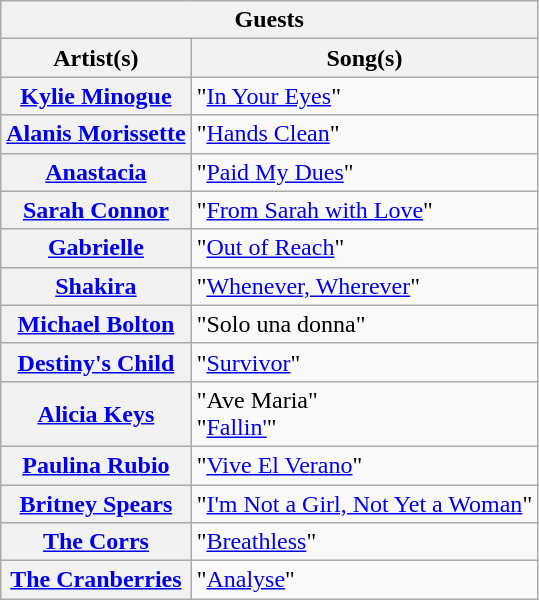<table class="plainrowheaders wikitable">
<tr>
<th colspan="2">Guests</th>
</tr>
<tr>
<th>Artist(s)</th>
<th>Song(s)</th>
</tr>
<tr>
<th scope="row"><a href='#'>Kylie Minogue</a></th>
<td>"<a href='#'>In Your Eyes</a>"</td>
</tr>
<tr>
<th scope="row"><a href='#'>Alanis Morissette</a></th>
<td>"<a href='#'>Hands Clean</a>"</td>
</tr>
<tr>
<th scope="row"><a href='#'>Anastacia</a></th>
<td>"<a href='#'>Paid My Dues</a>"</td>
</tr>
<tr>
<th scope="row"><a href='#'>Sarah Connor</a></th>
<td>"<a href='#'>From Sarah with Love</a>"</td>
</tr>
<tr>
<th scope="row"><a href='#'>Gabrielle</a></th>
<td>"<a href='#'>Out of Reach</a>"</td>
</tr>
<tr>
<th scope="row"><a href='#'>Shakira</a></th>
<td>"<a href='#'>Whenever, Wherever</a>"</td>
</tr>
<tr>
<th scope="row"><a href='#'>Michael Bolton</a></th>
<td>"Solo una donna"</td>
</tr>
<tr>
<th scope="row"><a href='#'>Destiny's Child</a></th>
<td>"<a href='#'>Survivor</a>"</td>
</tr>
<tr>
<th scope="row"><a href='#'>Alicia Keys</a></th>
<td>"Ave Maria" <br> "<a href='#'>Fallin'</a>"</td>
</tr>
<tr>
<th scope="row"><a href='#'>Paulina Rubio</a></th>
<td>"<a href='#'>Vive El Verano</a>"</td>
</tr>
<tr>
<th scope="row"><a href='#'>Britney Spears</a></th>
<td>"<a href='#'>I'm Not a Girl, Not Yet a Woman</a>"</td>
</tr>
<tr>
<th scope="row"><a href='#'>The Corrs</a></th>
<td>"<a href='#'>Breathless</a>"</td>
</tr>
<tr>
<th scope="row"><a href='#'>The Cranberries</a></th>
<td>"<a href='#'>Analyse</a>"</td>
</tr>
</table>
